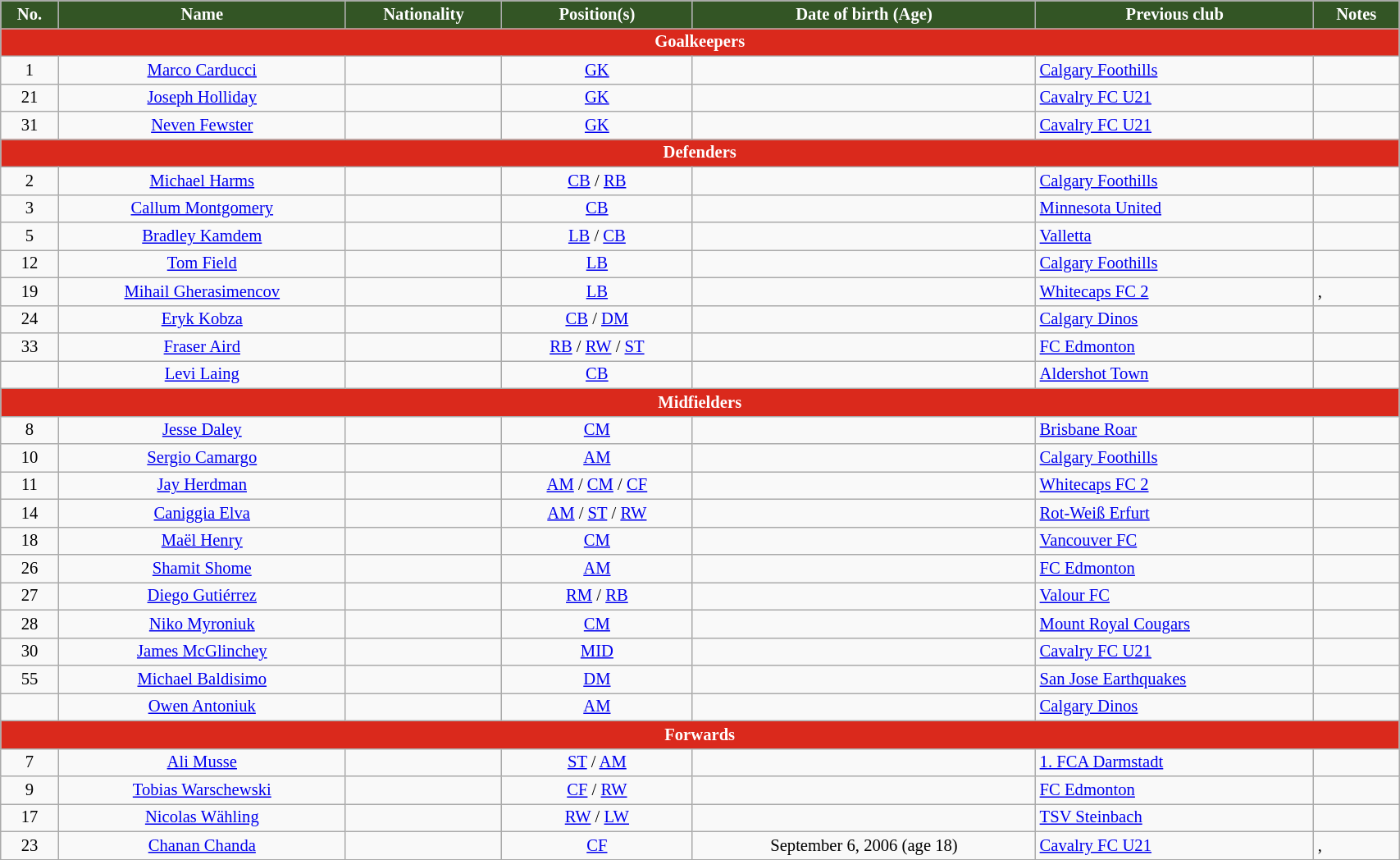<table class="wikitable" style="text-align:center; font-size:86%; width:90%;">
<tr>
<th style="background:#335525; color:white; text-align:center;">No.</th>
<th style="background:#335525; color:white; text-align:center;">Name</th>
<th style="background:#335525; color:white; text-align:center;">Nationality</th>
<th style="background:#335525; color:white; text-align:center;">Position(s)</th>
<th style="background:#335525; color:white; text-align:center;">Date of birth (Age)</th>
<th style="background:#335525; color:white; text-align:center;">Previous club</th>
<th style="background:#335525; color:white; text-align:center;">Notes</th>
</tr>
<tr>
<th colspan="7" style="background:#da291c; color:white; text-align:center;">Goalkeepers</th>
</tr>
<tr>
<td>1</td>
<td><a href='#'>Marco Carducci</a></td>
<td></td>
<td><a href='#'>GK</a></td>
<td></td>
<td align="left"> <a href='#'>Calgary Foothills</a></td>
<td></td>
</tr>
<tr>
<td>21</td>
<td><a href='#'>Joseph Holliday</a></td>
<td></td>
<td><a href='#'>GK</a></td>
<td></td>
<td align="left"> <a href='#'>Cavalry FC U21</a></td>
<td align="left"></td>
</tr>
<tr>
<td>31</td>
<td><a href='#'>Neven Fewster</a></td>
<td></td>
<td><a href='#'>GK</a></td>
<td></td>
<td align="left"> <a href='#'>Cavalry FC U21</a></td>
<td align="left"></td>
</tr>
<tr>
<th colspan="7" style="background:#da291c; color:white; text-align:center;">Defenders</th>
</tr>
<tr>
<td>2</td>
<td><a href='#'>Michael Harms</a></td>
<td></td>
<td><a href='#'>CB</a> / <a href='#'>RB</a></td>
<td></td>
<td align="left"> <a href='#'>Calgary Foothills</a></td>
<td align="left"></td>
</tr>
<tr>
<td>3</td>
<td><a href='#'>Callum Montgomery</a></td>
<td></td>
<td><a href='#'>CB</a></td>
<td></td>
<td align="left"> <a href='#'>Minnesota United</a></td>
<td align="left"></td>
</tr>
<tr>
<td>5</td>
<td><a href='#'>Bradley Kamdem</a></td>
<td></td>
<td><a href='#'>LB</a> / <a href='#'>CB</a></td>
<td></td>
<td align="left"> <a href='#'>Valletta</a></td>
<td align="left"></td>
</tr>
<tr>
<td>12</td>
<td><a href='#'>Tom Field</a></td>
<td></td>
<td><a href='#'>LB</a></td>
<td></td>
<td align="left"> <a href='#'>Calgary Foothills</a></td>
<td align="left"></td>
</tr>
<tr>
<td>19</td>
<td><a href='#'>Mihail Gherasimencov</a></td>
<td></td>
<td><a href='#'>LB</a></td>
<td></td>
<td align="left"> <a href='#'>Whitecaps FC 2</a></td>
<td align="left">, </td>
</tr>
<tr>
<td>24</td>
<td><a href='#'>Eryk Kobza</a></td>
<td></td>
<td><a href='#'>CB</a> / <a href='#'>DM</a></td>
<td></td>
<td align="left"> <a href='#'>Calgary Dinos</a></td>
<td align="left"></td>
</tr>
<tr>
<td>33</td>
<td><a href='#'>Fraser Aird</a></td>
<td></td>
<td><a href='#'>RB</a> / <a href='#'>RW</a> / <a href='#'>ST</a></td>
<td></td>
<td align="left"> <a href='#'>FC Edmonton</a></td>
<td align="left"></td>
</tr>
<tr>
<td></td>
<td><a href='#'>Levi Laing</a></td>
<td></td>
<td><a href='#'>CB</a></td>
<td></td>
<td align="left"> <a href='#'>Aldershot Town</a></td>
<td align="left"><a href='#'></a></td>
</tr>
<tr>
<th colspan="7" style="background:#da291c; color:white; text-align:center;">Midfielders</th>
</tr>
<tr>
<td>8</td>
<td><a href='#'>Jesse Daley</a></td>
<td></td>
<td><a href='#'>CM</a></td>
<td></td>
<td align="left"> <a href='#'>Brisbane Roar</a></td>
<td align="left"><a href='#'></a></td>
</tr>
<tr>
<td>10</td>
<td><a href='#'>Sergio Camargo</a></td>
<td></td>
<td><a href='#'>AM</a></td>
<td></td>
<td align="left"> <a href='#'>Calgary Foothills</a></td>
<td align="left"></td>
</tr>
<tr>
<td>11</td>
<td><a href='#'>Jay Herdman</a></td>
<td></td>
<td><a href='#'>AM</a> / <a href='#'>CM</a> / <a href='#'>CF</a></td>
<td></td>
<td align="left"> <a href='#'>Whitecaps FC 2</a></td>
<td align="left"></td>
</tr>
<tr>
<td>14</td>
<td><a href='#'>Caniggia Elva</a></td>
<td></td>
<td><a href='#'>AM</a> / <a href='#'>ST</a> / <a href='#'>RW</a></td>
<td></td>
<td align="left"> <a href='#'>Rot-Weiß Erfurt</a></td>
<td align="left"></td>
</tr>
<tr>
<td>18</td>
<td><a href='#'>Maël Henry</a></td>
<td></td>
<td><a href='#'>CM</a></td>
<td></td>
<td align="left"> <a href='#'>Vancouver FC</a></td>
<td align="left"></td>
</tr>
<tr>
<td>26</td>
<td><a href='#'>Shamit Shome</a></td>
<td></td>
<td><a href='#'>AM</a></td>
<td></td>
<td align="left"> <a href='#'>FC Edmonton</a></td>
<td align="left"></td>
</tr>
<tr>
<td>27</td>
<td><a href='#'>Diego Gutiérrez</a></td>
<td></td>
<td><a href='#'>RM</a> /  <a href='#'>RB</a></td>
<td></td>
<td align="left"> <a href='#'>Valour FC</a></td>
<td align="left"></td>
</tr>
<tr>
<td>28</td>
<td><a href='#'>Niko Myroniuk</a></td>
<td></td>
<td><a href='#'>CM</a></td>
<td></td>
<td align="left"> <a href='#'>Mount Royal Cougars</a></td>
<td align="left"></td>
</tr>
<tr>
<td>30</td>
<td><a href='#'>James McGlinchey</a></td>
<td></td>
<td><a href='#'>MID</a></td>
<td></td>
<td align="left"> <a href='#'>Cavalry FC U21</a></td>
<td align="left"></td>
</tr>
<tr>
<td>55</td>
<td><a href='#'>Michael Baldisimo</a></td>
<td></td>
<td><a href='#'>DM</a></td>
<td></td>
<td align="left"> <a href='#'>San Jose Earthquakes</a></td>
<td align="left"></td>
</tr>
<tr>
<td></td>
<td><a href='#'>Owen Antoniuk</a></td>
<td></td>
<td><a href='#'>AM</a></td>
<td></td>
<td align="left"> <a href='#'>Calgary Dinos</a></td>
<td align="left"></td>
</tr>
<tr>
<th colspan="7" style="background:#da291c; color:white; text-align:center;">Forwards</th>
</tr>
<tr>
<td>7</td>
<td><a href='#'>Ali Musse</a></td>
<td></td>
<td><a href='#'>ST</a> / <a href='#'>AM</a></td>
<td></td>
<td align="left"> <a href='#'>1. FCA Darmstadt</a></td>
<td align="left"></td>
</tr>
<tr>
<td>9</td>
<td><a href='#'>Tobias Warschewski</a></td>
<td></td>
<td><a href='#'>CF</a> / <a href='#'>RW</a></td>
<td></td>
<td align="left"> <a href='#'>FC Edmonton</a></td>
<td align="left"></td>
</tr>
<tr>
<td>17</td>
<td><a href='#'>Nicolas Wähling</a></td>
<td></td>
<td><a href='#'>RW</a> / <a href='#'>LW</a></td>
<td></td>
<td align="left"> <a href='#'>TSV Steinbach</a></td>
<td align="left"><a href='#'></a></td>
</tr>
<tr>
<td>23</td>
<td><a href='#'>Chanan Chanda</a></td>
<td></td>
<td><a href='#'>CF</a></td>
<td>September 6, 2006 (age 18)</td>
<td align="left"> <a href='#'>Cavalry FC U21</a></td>
<td align="left">, </td>
</tr>
<tr>
</tr>
</table>
